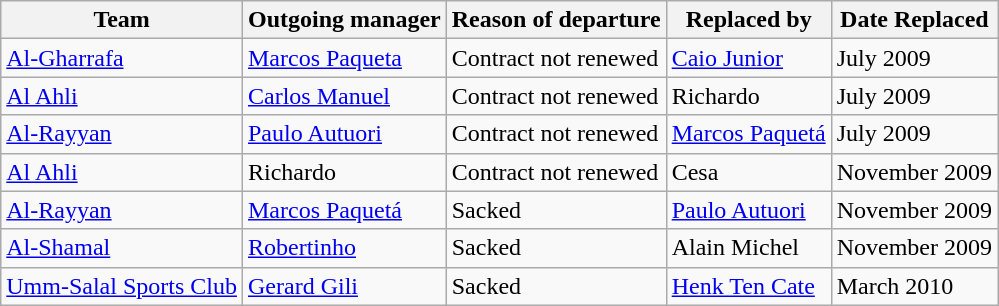<table class="wikitable">
<tr>
<th>Team</th>
<th>Outgoing manager</th>
<th>Reason of departure</th>
<th>Replaced by</th>
<th>Date Replaced</th>
</tr>
<tr>
<td><a href='#'>Al-Gharrafa</a></td>
<td> <a href='#'>Marcos Paqueta</a></td>
<td>Contract not renewed </td>
<td> <a href='#'>Caio Junior</a></td>
<td>July 2009</td>
</tr>
<tr>
<td><a href='#'>Al Ahli</a></td>
<td> <a href='#'>Carlos Manuel</a></td>
<td>Contract not renewed </td>
<td> Richardo</td>
<td>July 2009</td>
</tr>
<tr>
<td><a href='#'>Al-Rayyan</a></td>
<td> <a href='#'>Paulo Autuori</a></td>
<td>Contract not renewed </td>
<td> <a href='#'>Marcos Paquetá</a></td>
<td>July 2009</td>
</tr>
<tr>
<td><a href='#'>Al Ahli</a></td>
<td> Richardo</td>
<td>Contract not renewed </td>
<td> Cesa</td>
<td>November 2009</td>
</tr>
<tr>
<td><a href='#'>Al-Rayyan</a></td>
<td> <a href='#'>Marcos Paquetá</a></td>
<td>Sacked </td>
<td> <a href='#'>Paulo Autuori</a></td>
<td>November 2009</td>
</tr>
<tr>
<td><a href='#'>Al-Shamal</a></td>
<td> <a href='#'>Robertinho</a></td>
<td>Sacked </td>
<td> Alain Michel</td>
<td>November 2009</td>
</tr>
<tr>
<td><a href='#'>Umm-Salal Sports Club</a></td>
<td> <a href='#'>Gerard Gili</a></td>
<td>Sacked </td>
<td> <a href='#'>Henk Ten Cate</a></td>
<td>March 2010</td>
</tr>
</table>
